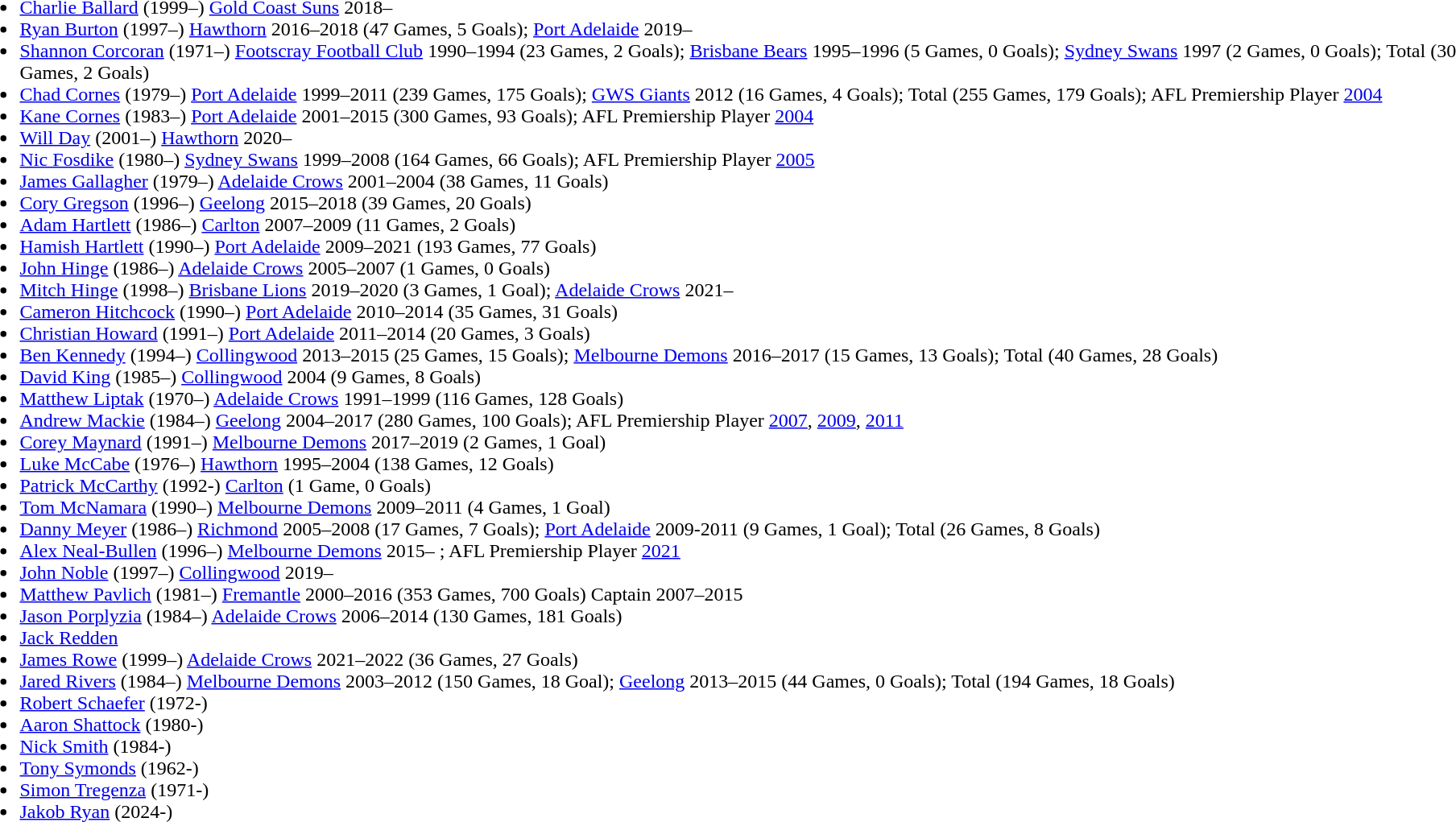<table>
<tr style="vertical-align:top">
<td><br><ul><li><a href='#'>Charlie Ballard</a> (1999–) <a href='#'>Gold Coast Suns</a> 2018–</li><li><a href='#'>Ryan Burton</a> (1997–) <a href='#'>Hawthorn</a> 2016–2018 (47 Games, 5 Goals); <a href='#'>Port Adelaide</a> 2019–</li><li><a href='#'>Shannon Corcoran</a> (1971–) <a href='#'>Footscray Football Club</a> 1990–1994 (23 Games, 2 Goals); <a href='#'>Brisbane Bears</a> 1995–1996 (5 Games, 0 Goals); <a href='#'>Sydney Swans</a> 1997 (2 Games, 0 Goals); Total (30 Games, 2 Goals)</li><li><a href='#'>Chad Cornes</a> (1979–) <a href='#'>Port Adelaide</a> 1999–2011 (239 Games, 175 Goals); <a href='#'>GWS Giants</a> 2012 (16 Games, 4 Goals); Total (255 Games, 179 Goals); AFL Premiership Player <a href='#'>2004</a></li><li><a href='#'>Kane Cornes</a> (1983–) <a href='#'>Port Adelaide</a> 2001–2015 (300 Games, 93 Goals); AFL Premiership Player <a href='#'>2004</a></li><li><a href='#'>Will Day</a> (2001–) <a href='#'>Hawthorn</a> 2020–</li><li><a href='#'>Nic Fosdike</a> (1980–) <a href='#'>Sydney Swans</a> 1999–2008 (164 Games, 66 Goals); AFL Premiership Player <a href='#'>2005</a></li><li><a href='#'>James Gallagher</a> (1979–) <a href='#'>Adelaide Crows</a> 2001–2004 (38 Games, 11 Goals)</li><li><a href='#'>Cory Gregson</a> (1996–) <a href='#'>Geelong</a> 2015–2018 (39 Games, 20 Goals)</li><li><a href='#'>Adam Hartlett</a> (1986–) <a href='#'>Carlton</a> 2007–2009 (11 Games, 2 Goals)</li><li><a href='#'>Hamish Hartlett</a> (1990–) <a href='#'>Port Adelaide</a> 2009–2021 (193 Games, 77 Goals)</li><li><a href='#'>John Hinge</a> (1986–) <a href='#'>Adelaide Crows</a> 2005–2007 (1 Games, 0 Goals)</li><li><a href='#'>Mitch Hinge</a> (1998–) <a href='#'>Brisbane Lions</a> 2019–2020 (3 Games, 1 Goal); <a href='#'>Adelaide Crows</a> 2021– </li><li><a href='#'>Cameron Hitchcock</a> (1990–) <a href='#'>Port Adelaide</a> 2010–2014 (35 Games, 31 Goals)</li><li><a href='#'>Christian Howard</a> (1991–) <a href='#'>Port Adelaide</a> 2011–2014 (20 Games, 3 Goals)</li><li><a href='#'>Ben Kennedy</a> (1994–) <a href='#'>Collingwood</a> 2013–2015 (25 Games, 15 Goals); <a href='#'>Melbourne Demons</a> 2016–2017 (15 Games, 13 Goals); Total (40 Games, 28 Goals)</li><li><a href='#'>David King</a> (1985–) <a href='#'>Collingwood</a> 2004 (9 Games, 8 Goals)</li><li><a href='#'>Matthew Liptak</a> (1970–) <a href='#'>Adelaide Crows</a> 1991–1999 (116 Games, 128 Goals)</li><li><a href='#'>Andrew Mackie</a> (1984–) <a href='#'>Geelong</a> 2004–2017 (280 Games, 100 Goals); AFL Premiership Player <a href='#'>2007</a>, <a href='#'>2009</a>, <a href='#'>2011</a></li><li><a href='#'>Corey Maynard</a> (1991–) <a href='#'>Melbourne Demons</a> 2017–2019 (2 Games, 1 Goal)</li><li><a href='#'>Luke McCabe</a> (1976–) <a href='#'>Hawthorn</a> 1995–2004 (138 Games, 12 Goals)</li><li><a href='#'>Patrick McCarthy</a> (1992-) <a href='#'>Carlton</a> (1 Game, 0 Goals)</li><li><a href='#'>Tom McNamara</a> (1990–) <a href='#'>Melbourne Demons</a> 2009–2011 (4 Games, 1 Goal)</li><li><a href='#'>Danny Meyer</a> (1986–) <a href='#'>Richmond</a> 2005–2008 (17 Games, 7 Goals); <a href='#'>Port Adelaide</a> 2009-2011 (9 Games, 1 Goal); Total (26 Games, 8 Goals)</li><li><a href='#'>Alex Neal-Bullen</a> (1996–) <a href='#'>Melbourne Demons</a> 2015– ; AFL Premiership Player <a href='#'>2021</a></li><li><a href='#'>John Noble</a> (1997–) <a href='#'>Collingwood</a> 2019–</li><li><a href='#'>Matthew Pavlich</a> (1981–) <a href='#'>Fremantle</a> 2000–2016 (353 Games, 700 Goals) Captain 2007–2015</li><li><a href='#'>Jason Porplyzia</a> (1984–) <a href='#'>Adelaide Crows</a> 2006–2014 (130 Games, 181 Goals)</li><li><a href='#'>Jack Redden</a></li><li><a href='#'> James Rowe</a> (1999–) <a href='#'>Adelaide Crows</a> 2021–2022 (36 Games, 27 Goals)</li><li><a href='#'>Jared Rivers</a> (1984–) <a href='#'>Melbourne Demons</a> 2003–2012 (150 Games, 18 Goal); <a href='#'>Geelong</a> 2013–2015 (44 Games, 0 Goals); Total (194 Games, 18 Goals)</li><li><a href='#'>Robert Schaefer</a> (1972-)</li><li><a href='#'>Aaron Shattock</a> (1980-)</li><li><a href='#'>Nick Smith</a> (1984-)</li><li><a href='#'>Tony Symonds</a> (1962-)</li><li><a href='#'>Simon Tregenza</a> (1971-)</li><li><a href='#'>Jakob Ryan</a> (2024-)</li></ul></td>
</tr>
</table>
